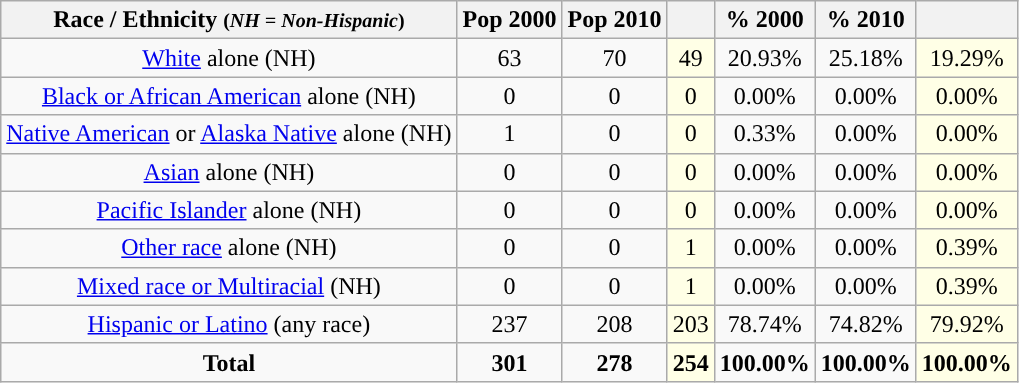<table class="wikitable" style="text-align:center;">
<tr>
<th>Race / Ethnicity <small>(<em>NH = Non-Hispanic</em>)</small></th>
<th>Pop 2000</th>
<th>Pop 2010</th>
<th></th>
<th>% 2000</th>
<th>% 2010</th>
<th></th>
</tr>
<tr>
<td><a href='#'>White</a> alone (NH)</td>
<td>63</td>
<td>70</td>
<td style='background: #ffffe6;'>49</td>
<td>20.93%</td>
<td>25.18%</td>
<td style='background: #ffffe6;'>19.29%</td>
</tr>
<tr>
<td><a href='#'>Black or African American</a> alone (NH)</td>
<td>0</td>
<td>0</td>
<td style='background: #ffffe6;'>0</td>
<td>0.00%</td>
<td>0.00%</td>
<td style='background: #ffffe6;'>0.00%</td>
</tr>
<tr>
<td><a href='#'>Native American</a> or <a href='#'>Alaska Native</a> alone (NH)</td>
<td>1</td>
<td>0</td>
<td style='background: #ffffe6;'>0</td>
<td>0.33%</td>
<td>0.00%</td>
<td style='background: #ffffe6;'>0.00%</td>
</tr>
<tr>
<td><a href='#'>Asian</a> alone (NH)</td>
<td>0</td>
<td>0</td>
<td style='background: #ffffe6;'>0</td>
<td>0.00%</td>
<td>0.00%</td>
<td style='background: #ffffe6;'>0.00%</td>
</tr>
<tr>
<td><a href='#'>Pacific Islander</a> alone (NH)</td>
<td>0</td>
<td>0</td>
<td style='background: #ffffe6;'>0</td>
<td>0.00%</td>
<td>0.00%</td>
<td style='background: #ffffe6;'>0.00%</td>
</tr>
<tr>
<td><a href='#'>Other race</a> alone (NH)</td>
<td>0</td>
<td>0</td>
<td style='background: #ffffe6;'>1</td>
<td>0.00%</td>
<td>0.00%</td>
<td style='background: #ffffe6;'>0.39%</td>
</tr>
<tr>
<td><a href='#'>Mixed race or Multiracial</a> (NH)</td>
<td>0</td>
<td>0</td>
<td style='background: #ffffe6;'>1</td>
<td>0.00%</td>
<td>0.00%</td>
<td style='background: #ffffe6;'>0.39%</td>
</tr>
<tr>
<td><a href='#'>Hispanic or Latino</a> (any race)</td>
<td>237</td>
<td>208</td>
<td style='background: #ffffe6;'>203</td>
<td>78.74%</td>
<td>74.82%</td>
<td style='background: #ffffe6;'>79.92%</td>
</tr>
<tr>
<td><strong>Total</strong></td>
<td><strong>301</strong></td>
<td><strong>278</strong></td>
<td style='background: #ffffe6;'><strong>254</strong></td>
<td><strong>100.00%</strong></td>
<td><strong>100.00%</strong></td>
<td style='background: #ffffe6;'><strong>100.00%</strong></td>
</tr>
</table>
